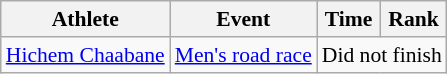<table class=wikitable style=font-size:90%>
<tr>
<th>Athlete</th>
<th>Event</th>
<th>Time</th>
<th>Rank</th>
</tr>
<tr align=center>
<td align=left><a href='#'>Hichem Chaabane</a></td>
<td align=left><a href='#'>Men's road race</a></td>
<td colspan=2>Did not finish</td>
</tr>
</table>
